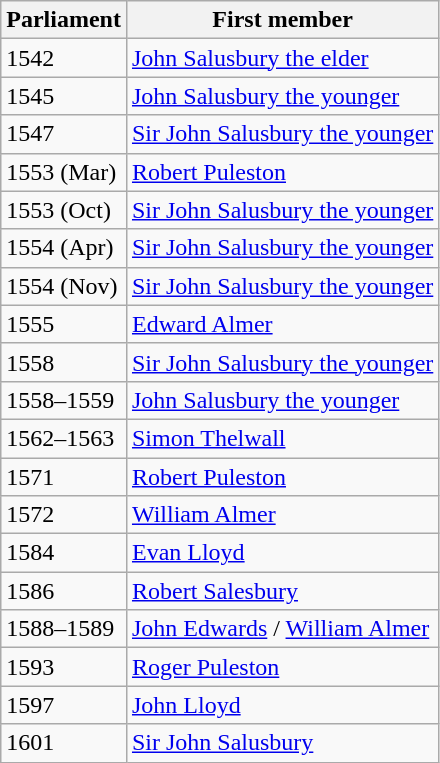<table class="wikitable">
<tr>
<th>Parliament</th>
<th>First member</th>
</tr>
<tr>
<td>1542</td>
<td><a href='#'>John Salusbury the elder</a></td>
</tr>
<tr>
<td>1545</td>
<td><a href='#'>John Salusbury the younger</a></td>
</tr>
<tr>
<td>1547</td>
<td><a href='#'>Sir John Salusbury the younger</a></td>
</tr>
<tr>
<td>1553 (Mar)</td>
<td><a href='#'>Robert Puleston</a></td>
</tr>
<tr>
<td>1553 (Oct)</td>
<td><a href='#'>Sir John Salusbury the younger</a></td>
</tr>
<tr>
<td>1554 (Apr)</td>
<td><a href='#'>Sir John Salusbury the younger</a></td>
</tr>
<tr>
<td>1554 (Nov)</td>
<td><a href='#'>Sir John Salusbury the younger</a></td>
</tr>
<tr>
<td>1555</td>
<td><a href='#'>Edward Almer</a></td>
</tr>
<tr>
<td>1558</td>
<td><a href='#'>Sir John Salusbury the younger</a></td>
</tr>
<tr>
<td>1558–1559</td>
<td><a href='#'>John Salusbury the younger</a>  </td>
</tr>
<tr>
<td>1562–1563</td>
<td><a href='#'>Simon Thelwall</a></td>
</tr>
<tr>
<td>1571</td>
<td><a href='#'>Robert Puleston</a></td>
</tr>
<tr>
<td>1572</td>
<td><a href='#'>William Almer</a></td>
</tr>
<tr>
<td>1584</td>
<td><a href='#'>Evan Lloyd</a></td>
</tr>
<tr>
<td>1586</td>
<td><a href='#'>Robert Salesbury</a></td>
</tr>
<tr>
<td>1588–1589</td>
<td><a href='#'>John Edwards</a> / <a href='#'>William Almer</a></td>
</tr>
<tr>
<td>1593</td>
<td><a href='#'>Roger Puleston</a></td>
</tr>
<tr>
<td>1597</td>
<td><a href='#'>John Lloyd</a></td>
</tr>
<tr>
<td>1601</td>
<td><a href='#'>Sir John Salusbury</a></td>
</tr>
</table>
